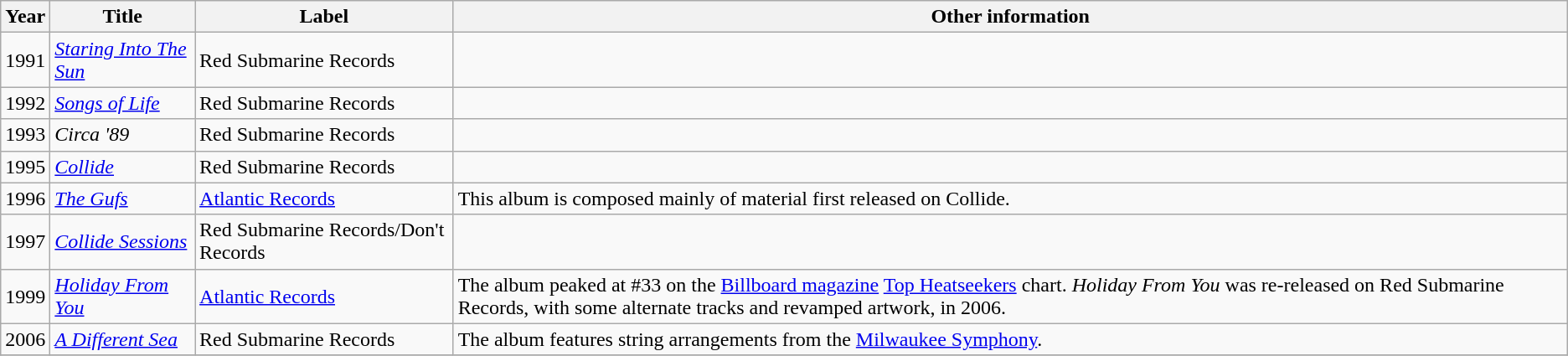<table class="wikitable">
<tr>
<th>Year</th>
<th>Title</th>
<th>Label</th>
<th>Other information</th>
</tr>
<tr>
<td>1991</td>
<td><em><a href='#'>Staring Into The Sun</a></em></td>
<td>Red Submarine Records</td>
<td></td>
</tr>
<tr>
<td>1992</td>
<td><em><a href='#'>Songs of Life</a></em></td>
<td>Red Submarine Records</td>
<td></td>
</tr>
<tr>
<td>1993</td>
<td><em>Circa '89</em></td>
<td>Red Submarine Records</td>
<td></td>
</tr>
<tr>
<td>1995</td>
<td><em><a href='#'>Collide</a></em></td>
<td>Red Submarine Records</td>
<td></td>
</tr>
<tr>
<td>1996</td>
<td><em><a href='#'>The Gufs</a></em></td>
<td><a href='#'>Atlantic Records</a></td>
<td>This album is composed mainly of material first released on Collide.</td>
</tr>
<tr>
<td>1997</td>
<td><em><a href='#'>Collide Sessions</a></em></td>
<td>Red Submarine Records/Don't Records</td>
<td></td>
</tr>
<tr>
<td>1999</td>
<td><em><a href='#'>Holiday From You</a></em></td>
<td><a href='#'>Atlantic Records</a></td>
<td>The album peaked at #33 on the <a href='#'>Billboard magazine</a> <a href='#'>Top Heatseekers</a> chart. <em>Holiday From You</em> was re-released on Red Submarine Records, with some alternate tracks and revamped artwork, in 2006.</td>
</tr>
<tr>
<td>2006</td>
<td><em><a href='#'>A Different Sea</a></em></td>
<td>Red Submarine Records</td>
<td>The album features string arrangements from the <a href='#'>Milwaukee Symphony</a>.  </td>
</tr>
<tr>
</tr>
</table>
